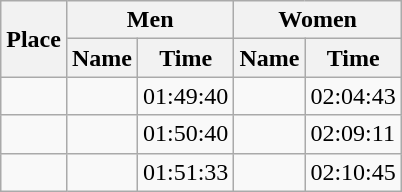<table class=wikitable>
<tr>
<th rowspan="2">Place</th>
<th colspan="2">Men</th>
<th colspan="2">Women</th>
</tr>
<tr>
<th>Name</th>
<th>Time</th>
<th>Name</th>
<th>Time</th>
</tr>
<tr>
<td align="center"></td>
<td></td>
<td>01:49:40</td>
<td></td>
<td>02:04:43</td>
</tr>
<tr>
<td align="center"></td>
<td></td>
<td>01:50:40</td>
<td></td>
<td>02:09:11</td>
</tr>
<tr>
<td align="center"></td>
<td></td>
<td>01:51:33</td>
<td></td>
<td>02:10:45</td>
</tr>
</table>
